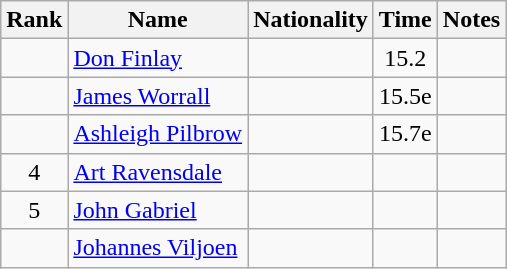<table class="wikitable sortable" style=" text-align:center">
<tr>
<th>Rank</th>
<th>Name</th>
<th>Nationality</th>
<th>Time</th>
<th>Notes</th>
</tr>
<tr>
<td></td>
<td align=left><a href='#'>Don Finlay</a></td>
<td align=left></td>
<td>15.2</td>
<td></td>
</tr>
<tr>
<td></td>
<td align=left><a href='#'>James Worrall</a></td>
<td align=left></td>
<td>15.5e</td>
<td></td>
</tr>
<tr>
<td></td>
<td align=left><a href='#'>Ashleigh Pilbrow</a></td>
<td align=left></td>
<td>15.7e</td>
<td></td>
</tr>
<tr>
<td>4</td>
<td align=left><a href='#'>Art Ravensdale</a></td>
<td align=left></td>
<td></td>
<td></td>
</tr>
<tr>
<td>5</td>
<td align=left><a href='#'>John Gabriel</a></td>
<td align=left></td>
<td></td>
<td></td>
</tr>
<tr>
<td></td>
<td align=left><a href='#'>Johannes Viljoen</a></td>
<td align=left></td>
<td></td>
<td></td>
</tr>
</table>
